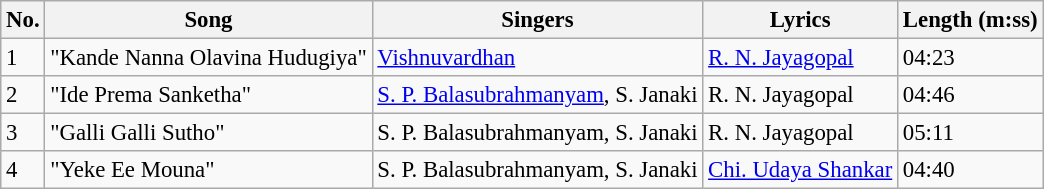<table class="wikitable" style="font-size:95%;">
<tr>
<th>No.</th>
<th>Song</th>
<th>Singers</th>
<th>Lyrics</th>
<th>Length (m:ss)</th>
</tr>
<tr>
<td>1</td>
<td>"Kande Nanna Olavina Hudugiya"</td>
<td><a href='#'>Vishnuvardhan</a></td>
<td><a href='#'>R. N. Jayagopal</a></td>
<td>04:23</td>
</tr>
<tr>
<td>2</td>
<td>"Ide Prema Sanketha"</td>
<td><a href='#'>S. P. Balasubrahmanyam</a>, S. Janaki</td>
<td>R. N. Jayagopal</td>
<td>04:46</td>
</tr>
<tr>
<td>3</td>
<td>"Galli Galli Sutho"</td>
<td>S. P. Balasubrahmanyam, S. Janaki</td>
<td>R. N. Jayagopal</td>
<td>05:11</td>
</tr>
<tr>
<td>4</td>
<td>"Yeke Ee Mouna"</td>
<td>S. P. Balasubrahmanyam, S. Janaki</td>
<td><a href='#'>Chi. Udaya Shankar</a></td>
<td>04:40</td>
</tr>
</table>
